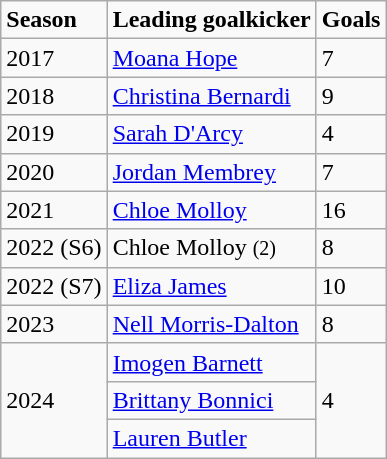<table class="wikitable sortable">
<tr>
<td><strong>Season</strong></td>
<td><strong>Leading goalkicker</strong></td>
<td><strong>Goals</strong></td>
</tr>
<tr>
<td>2017</td>
<td><a href='#'>Moana Hope</a></td>
<td>7</td>
</tr>
<tr>
<td>2018</td>
<td><a href='#'>Christina Bernardi</a></td>
<td>9</td>
</tr>
<tr>
<td>2019</td>
<td><a href='#'>Sarah D'Arcy</a></td>
<td>4</td>
</tr>
<tr>
<td>2020</td>
<td><a href='#'>Jordan Membrey</a></td>
<td>7</td>
</tr>
<tr>
<td>2021</td>
<td><a href='#'>Chloe Molloy</a></td>
<td>16</td>
</tr>
<tr>
<td>2022 (S6)</td>
<td>Chloe Molloy <small>(2)</small></td>
<td>8</td>
</tr>
<tr>
<td>2022 (S7)</td>
<td><a href='#'>Eliza James</a></td>
<td>10</td>
</tr>
<tr>
<td>2023</td>
<td><a href='#'>Nell Morris-Dalton</a></td>
<td>8</td>
</tr>
<tr>
<td rowspan=3>2024</td>
<td><a href='#'>Imogen Barnett</a></td>
<td rowspan=3>4</td>
</tr>
<tr>
<td><a href='#'>Brittany Bonnici</a></td>
</tr>
<tr>
<td><a href='#'>Lauren Butler</a></td>
</tr>
</table>
